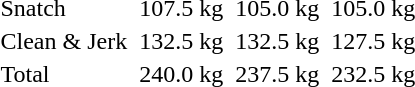<table>
<tr>
<td>Snatch</td>
<td></td>
<td>107.5 kg</td>
<td></td>
<td>105.0 kg</td>
<td></td>
<td>105.0 kg</td>
</tr>
<tr>
<td>Clean & Jerk</td>
<td></td>
<td>132.5 kg</td>
<td></td>
<td>132.5 kg</td>
<td></td>
<td>127.5 kg</td>
</tr>
<tr>
<td>Total</td>
<td></td>
<td>240.0 kg</td>
<td></td>
<td>237.5 kg</td>
<td></td>
<td>232.5 kg</td>
</tr>
</table>
